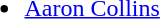<table style="width:100%;">
<tr>
<td style="vertical-align:top; width:20%;"><br><ul><li> <a href='#'>Aaron Collins</a></li></ul></td>
</tr>
</table>
